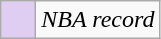<table class="wikitable">
<tr>
<td style="background:#E0CEF2; width:1em;"></td>
<td><em>NBA record</em></td>
</tr>
</table>
